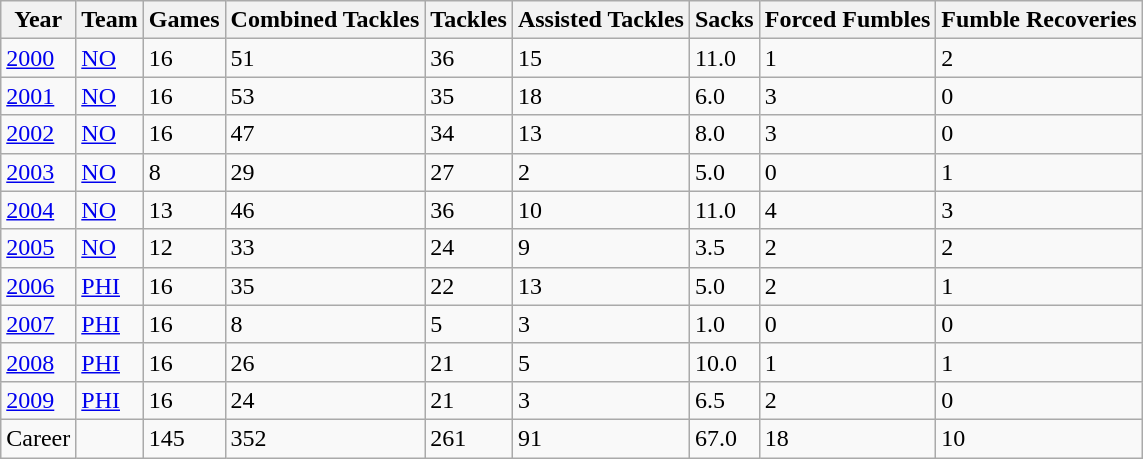<table class="wikitable">
<tr>
<th>Year</th>
<th>Team</th>
<th>Games</th>
<th>Combined Tackles</th>
<th>Tackles</th>
<th>Assisted Tackles</th>
<th>Sacks</th>
<th>Forced Fumbles</th>
<th>Fumble Recoveries</th>
</tr>
<tr>
<td><a href='#'>2000</a></td>
<td><a href='#'>NO</a></td>
<td>16</td>
<td>51</td>
<td>36</td>
<td>15</td>
<td>11.0</td>
<td>1</td>
<td>2</td>
</tr>
<tr>
<td><a href='#'>2001</a></td>
<td><a href='#'>NO</a></td>
<td>16</td>
<td>53</td>
<td>35</td>
<td>18</td>
<td>6.0</td>
<td>3</td>
<td>0</td>
</tr>
<tr>
<td><a href='#'>2002</a></td>
<td><a href='#'>NO</a></td>
<td>16</td>
<td>47</td>
<td>34</td>
<td>13</td>
<td>8.0</td>
<td>3</td>
<td>0</td>
</tr>
<tr>
<td><a href='#'>2003</a></td>
<td><a href='#'>NO</a></td>
<td>8</td>
<td>29</td>
<td>27</td>
<td>2</td>
<td>5.0</td>
<td>0</td>
<td>1</td>
</tr>
<tr>
<td><a href='#'>2004</a></td>
<td><a href='#'>NO</a></td>
<td>13</td>
<td>46</td>
<td>36</td>
<td>10</td>
<td>11.0</td>
<td>4</td>
<td>3</td>
</tr>
<tr>
<td><a href='#'>2005</a></td>
<td><a href='#'>NO</a></td>
<td>12</td>
<td>33</td>
<td>24</td>
<td>9</td>
<td>3.5</td>
<td>2</td>
<td>2</td>
</tr>
<tr>
<td><a href='#'>2006</a></td>
<td><a href='#'>PHI</a></td>
<td>16</td>
<td>35</td>
<td>22</td>
<td>13</td>
<td>5.0</td>
<td>2</td>
<td>1</td>
</tr>
<tr>
<td><a href='#'>2007</a></td>
<td><a href='#'>PHI</a></td>
<td>16</td>
<td>8</td>
<td>5</td>
<td>3</td>
<td>1.0</td>
<td>0</td>
<td>0</td>
</tr>
<tr>
<td><a href='#'>2008</a></td>
<td><a href='#'>PHI</a></td>
<td>16</td>
<td>26</td>
<td>21</td>
<td>5</td>
<td>10.0</td>
<td>1</td>
<td>1</td>
</tr>
<tr>
<td><a href='#'>2009</a></td>
<td><a href='#'>PHI</a></td>
<td>16</td>
<td>24</td>
<td>21</td>
<td>3</td>
<td>6.5</td>
<td>2</td>
<td>0</td>
</tr>
<tr>
<td>Career</td>
<td></td>
<td>145</td>
<td>352</td>
<td>261</td>
<td>91</td>
<td>67.0</td>
<td>18</td>
<td>10</td>
</tr>
</table>
